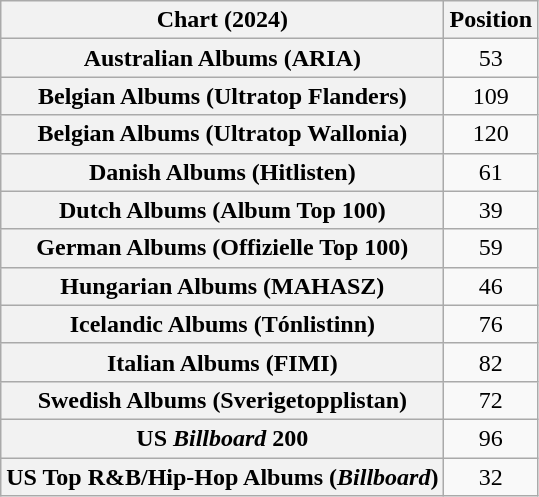<table class="wikitable sortable plainrowheaders" style="text-align:center">
<tr>
<th scope="col">Chart (2024)</th>
<th scope="col">Position</th>
</tr>
<tr>
<th scope="row">Australian Albums (ARIA)</th>
<td>53</td>
</tr>
<tr>
<th scope="row">Belgian Albums (Ultratop Flanders)</th>
<td>109</td>
</tr>
<tr>
<th scope="row">Belgian Albums (Ultratop Wallonia)</th>
<td>120</td>
</tr>
<tr>
<th scope="row">Danish Albums (Hitlisten)</th>
<td>61</td>
</tr>
<tr>
<th scope="row">Dutch Albums (Album Top 100)</th>
<td>39</td>
</tr>
<tr>
<th scope="row">German Albums (Offizielle Top 100)</th>
<td>59</td>
</tr>
<tr>
<th scope="row">Hungarian Albums (MAHASZ)</th>
<td>46</td>
</tr>
<tr>
<th scope="row">Icelandic Albums (Tónlistinn)</th>
<td>76</td>
</tr>
<tr>
<th scope="row">Italian Albums (FIMI)</th>
<td>82</td>
</tr>
<tr>
<th scope="row">Swedish Albums (Sverigetopplistan)</th>
<td>72</td>
</tr>
<tr>
<th scope="row">US <em>Billboard</em> 200</th>
<td>96</td>
</tr>
<tr>
<th scope="row">US Top R&B/Hip-Hop Albums (<em>Billboard</em>)</th>
<td>32</td>
</tr>
</table>
